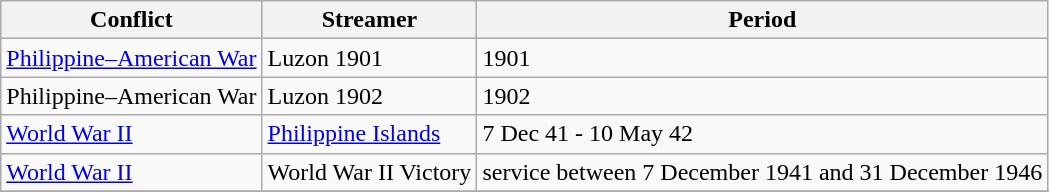<table class=wikitable>
<tr>
<th>Conflict</th>
<th>Streamer</th>
<th>Period</th>
</tr>
<tr>
<td><a href='#'>Philippine–American War</a> <br> </td>
<td>Luzon 1901</td>
<td>1901</td>
</tr>
<tr>
<td>Philippine–American War <br> </td>
<td>Luzon 1902</td>
<td>1902</td>
</tr>
<tr>
<td><a href='#'>World War II</a> <br> </td>
<td><a href='#'>Philippine Islands</a></td>
<td>7 Dec 41 - 10 May 42</td>
</tr>
<tr>
<td><a href='#'>World War II</a> <br> </td>
<td>World War II Victory</td>
<td>service between 7 December 1941 and 31 December 1946</td>
</tr>
<tr>
</tr>
</table>
